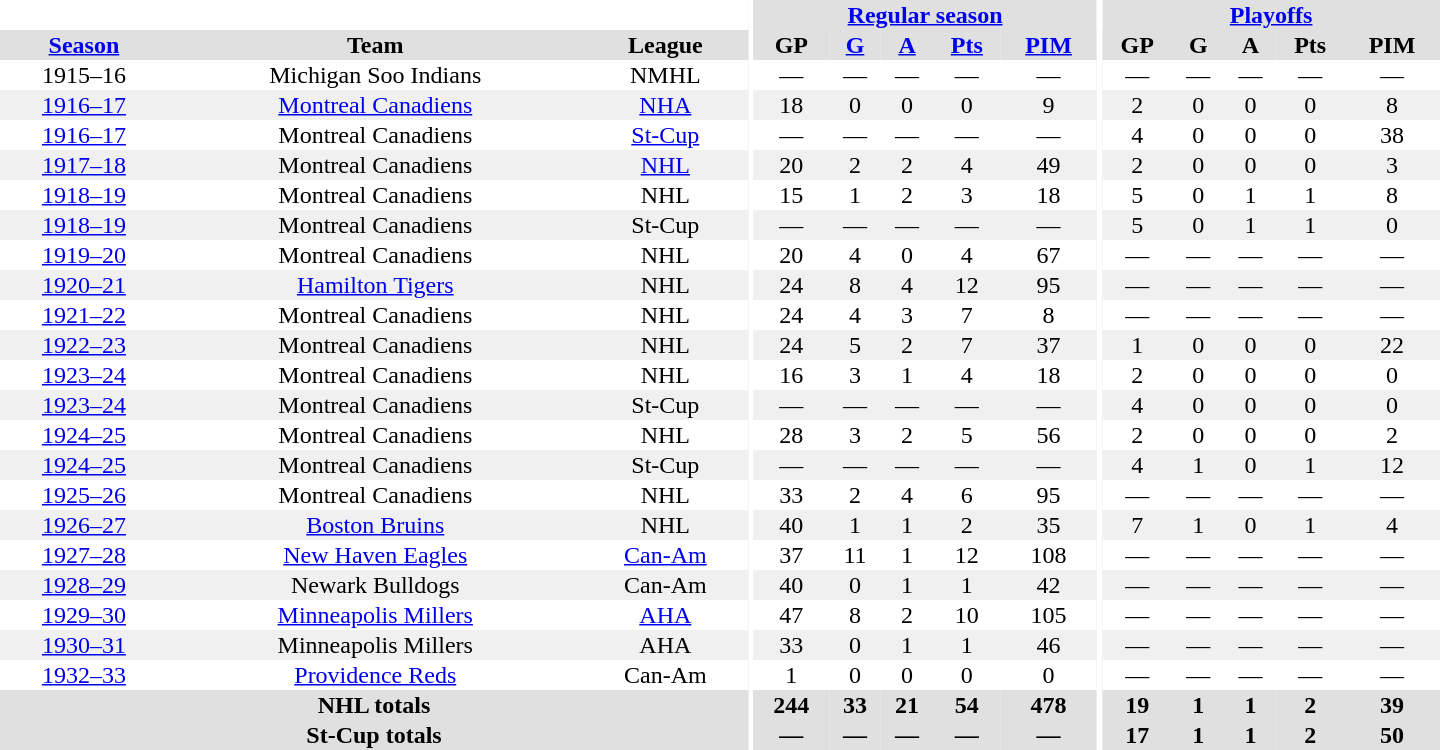<table border="0" cellpadding="1" cellspacing="0" style="text-align:center; width:60em">
<tr bgcolor="#e0e0e0">
<th colspan="3" bgcolor="#ffffff"></th>
<th rowspan="100" bgcolor="#ffffff"></th>
<th colspan="5"><a href='#'>Regular season</a></th>
<th rowspan="100" bgcolor="#ffffff"></th>
<th colspan="5"><a href='#'>Playoffs</a></th>
</tr>
<tr bgcolor="#e0e0e0">
<th><a href='#'>Season</a></th>
<th>Team</th>
<th>League</th>
<th>GP</th>
<th><a href='#'>G</a></th>
<th><a href='#'>A</a></th>
<th><a href='#'>Pts</a></th>
<th><a href='#'>PIM</a></th>
<th>GP</th>
<th>G</th>
<th>A</th>
<th>Pts</th>
<th>PIM</th>
</tr>
<tr>
<td>1915–16</td>
<td>Michigan Soo Indians</td>
<td>NMHL</td>
<td>—</td>
<td>—</td>
<td>—</td>
<td>—</td>
<td>—</td>
<td>—</td>
<td>—</td>
<td>—</td>
<td>—</td>
<td>—</td>
</tr>
<tr bgcolor="#f0f0f0">
<td><a href='#'>1916–17</a></td>
<td><a href='#'>Montreal Canadiens</a></td>
<td><a href='#'>NHA</a></td>
<td>18</td>
<td>0</td>
<td>0</td>
<td>0</td>
<td>9</td>
<td>2</td>
<td>0</td>
<td>0</td>
<td>0</td>
<td>8</td>
</tr>
<tr>
<td><a href='#'>1916–17</a></td>
<td>Montreal Canadiens</td>
<td><a href='#'>St-Cup</a></td>
<td>—</td>
<td>—</td>
<td>—</td>
<td>—</td>
<td>—</td>
<td>4</td>
<td>0</td>
<td>0</td>
<td>0</td>
<td>38</td>
</tr>
<tr bgcolor="#f0f0f0">
<td><a href='#'>1917–18</a></td>
<td>Montreal Canadiens</td>
<td><a href='#'>NHL</a></td>
<td>20</td>
<td>2</td>
<td>2</td>
<td>4</td>
<td>49</td>
<td>2</td>
<td>0</td>
<td>0</td>
<td>0</td>
<td>3</td>
</tr>
<tr>
<td><a href='#'>1918–19</a></td>
<td>Montreal Canadiens</td>
<td>NHL</td>
<td>15</td>
<td>1</td>
<td>2</td>
<td>3</td>
<td>18</td>
<td>5</td>
<td>0</td>
<td>1</td>
<td>1</td>
<td>8</td>
</tr>
<tr bgcolor="#f0f0f0">
<td><a href='#'>1918–19</a></td>
<td>Montreal Canadiens</td>
<td>St-Cup</td>
<td>—</td>
<td>—</td>
<td>—</td>
<td>—</td>
<td>—</td>
<td>5</td>
<td>0</td>
<td>1</td>
<td>1</td>
<td>0</td>
</tr>
<tr>
<td><a href='#'>1919–20</a></td>
<td>Montreal Canadiens</td>
<td>NHL</td>
<td>20</td>
<td>4</td>
<td>0</td>
<td>4</td>
<td>67</td>
<td>—</td>
<td>—</td>
<td>—</td>
<td>—</td>
<td>—</td>
</tr>
<tr bgcolor="#f0f0f0">
<td><a href='#'>1920–21</a></td>
<td><a href='#'>Hamilton Tigers</a></td>
<td>NHL</td>
<td>24</td>
<td>8</td>
<td>4</td>
<td>12</td>
<td>95</td>
<td>—</td>
<td>—</td>
<td>—</td>
<td>—</td>
<td>—</td>
</tr>
<tr>
<td><a href='#'>1921–22</a></td>
<td>Montreal Canadiens</td>
<td>NHL</td>
<td>24</td>
<td>4</td>
<td>3</td>
<td>7</td>
<td>8</td>
<td>—</td>
<td>—</td>
<td>—</td>
<td>—</td>
<td>—</td>
</tr>
<tr bgcolor="#f0f0f0">
<td><a href='#'>1922–23</a></td>
<td>Montreal Canadiens</td>
<td>NHL</td>
<td>24</td>
<td>5</td>
<td>2</td>
<td>7</td>
<td>37</td>
<td>1</td>
<td>0</td>
<td>0</td>
<td>0</td>
<td>22</td>
</tr>
<tr>
<td><a href='#'>1923–24</a></td>
<td>Montreal Canadiens</td>
<td>NHL</td>
<td>16</td>
<td>3</td>
<td>1</td>
<td>4</td>
<td>18</td>
<td>2</td>
<td>0</td>
<td>0</td>
<td>0</td>
<td>0</td>
</tr>
<tr bgcolor="#f0f0f0">
<td><a href='#'>1923–24</a></td>
<td>Montreal Canadiens</td>
<td>St-Cup</td>
<td>—</td>
<td>—</td>
<td>—</td>
<td>—</td>
<td>—</td>
<td>4</td>
<td>0</td>
<td>0</td>
<td>0</td>
<td>0</td>
</tr>
<tr>
<td><a href='#'>1924–25</a></td>
<td>Montreal Canadiens</td>
<td>NHL</td>
<td>28</td>
<td>3</td>
<td>2</td>
<td>5</td>
<td>56</td>
<td>2</td>
<td>0</td>
<td>0</td>
<td>0</td>
<td>2</td>
</tr>
<tr bgcolor="#f0f0f0">
<td><a href='#'>1924–25</a></td>
<td>Montreal Canadiens</td>
<td>St-Cup</td>
<td>—</td>
<td>—</td>
<td>—</td>
<td>—</td>
<td>—</td>
<td>4</td>
<td>1</td>
<td>0</td>
<td>1</td>
<td>12</td>
</tr>
<tr>
<td><a href='#'>1925–26</a></td>
<td>Montreal Canadiens</td>
<td>NHL</td>
<td>33</td>
<td>2</td>
<td>4</td>
<td>6</td>
<td>95</td>
<td>—</td>
<td>—</td>
<td>—</td>
<td>—</td>
<td>—</td>
</tr>
<tr bgcolor="#f0f0f0">
<td><a href='#'>1926–27</a></td>
<td><a href='#'>Boston Bruins</a></td>
<td>NHL</td>
<td>40</td>
<td>1</td>
<td>1</td>
<td>2</td>
<td>35</td>
<td>7</td>
<td>1</td>
<td>0</td>
<td>1</td>
<td>4</td>
</tr>
<tr>
<td><a href='#'>1927–28</a></td>
<td><a href='#'>New Haven Eagles</a></td>
<td><a href='#'>Can-Am</a></td>
<td>37</td>
<td>11</td>
<td>1</td>
<td>12</td>
<td>108</td>
<td>—</td>
<td>—</td>
<td>—</td>
<td>—</td>
<td>—</td>
</tr>
<tr bgcolor="#f0f0f0">
<td><a href='#'>1928–29</a></td>
<td>Newark Bulldogs</td>
<td>Can-Am</td>
<td>40</td>
<td>0</td>
<td>1</td>
<td>1</td>
<td>42</td>
<td>—</td>
<td>—</td>
<td>—</td>
<td>—</td>
<td>—</td>
</tr>
<tr>
<td><a href='#'>1929–30</a></td>
<td><a href='#'>Minneapolis Millers</a></td>
<td><a href='#'>AHA</a></td>
<td>47</td>
<td>8</td>
<td>2</td>
<td>10</td>
<td>105</td>
<td>—</td>
<td>—</td>
<td>—</td>
<td>—</td>
<td>—</td>
</tr>
<tr bgcolor="#f0f0f0">
<td><a href='#'>1930–31</a></td>
<td>Minneapolis Millers</td>
<td>AHA</td>
<td>33</td>
<td>0</td>
<td>1</td>
<td>1</td>
<td>46</td>
<td>—</td>
<td>—</td>
<td>—</td>
<td>—</td>
<td>—</td>
</tr>
<tr>
<td><a href='#'>1932–33</a></td>
<td><a href='#'>Providence Reds</a></td>
<td>Can-Am</td>
<td>1</td>
<td>0</td>
<td>0</td>
<td>0</td>
<td>0</td>
<td>—</td>
<td>—</td>
<td>—</td>
<td>—</td>
<td>—</td>
</tr>
<tr bgcolor="#e0e0e0">
<th colspan="3">NHL totals</th>
<th>244</th>
<th>33</th>
<th>21</th>
<th>54</th>
<th>478</th>
<th>19</th>
<th>1</th>
<th>1</th>
<th>2</th>
<th>39</th>
</tr>
<tr bgcolor="#e0e0e0">
<th colspan="3">St-Cup totals</th>
<th>—</th>
<th>—</th>
<th>—</th>
<th>—</th>
<th>—</th>
<th>17</th>
<th>1</th>
<th>1</th>
<th>2</th>
<th>50</th>
</tr>
</table>
